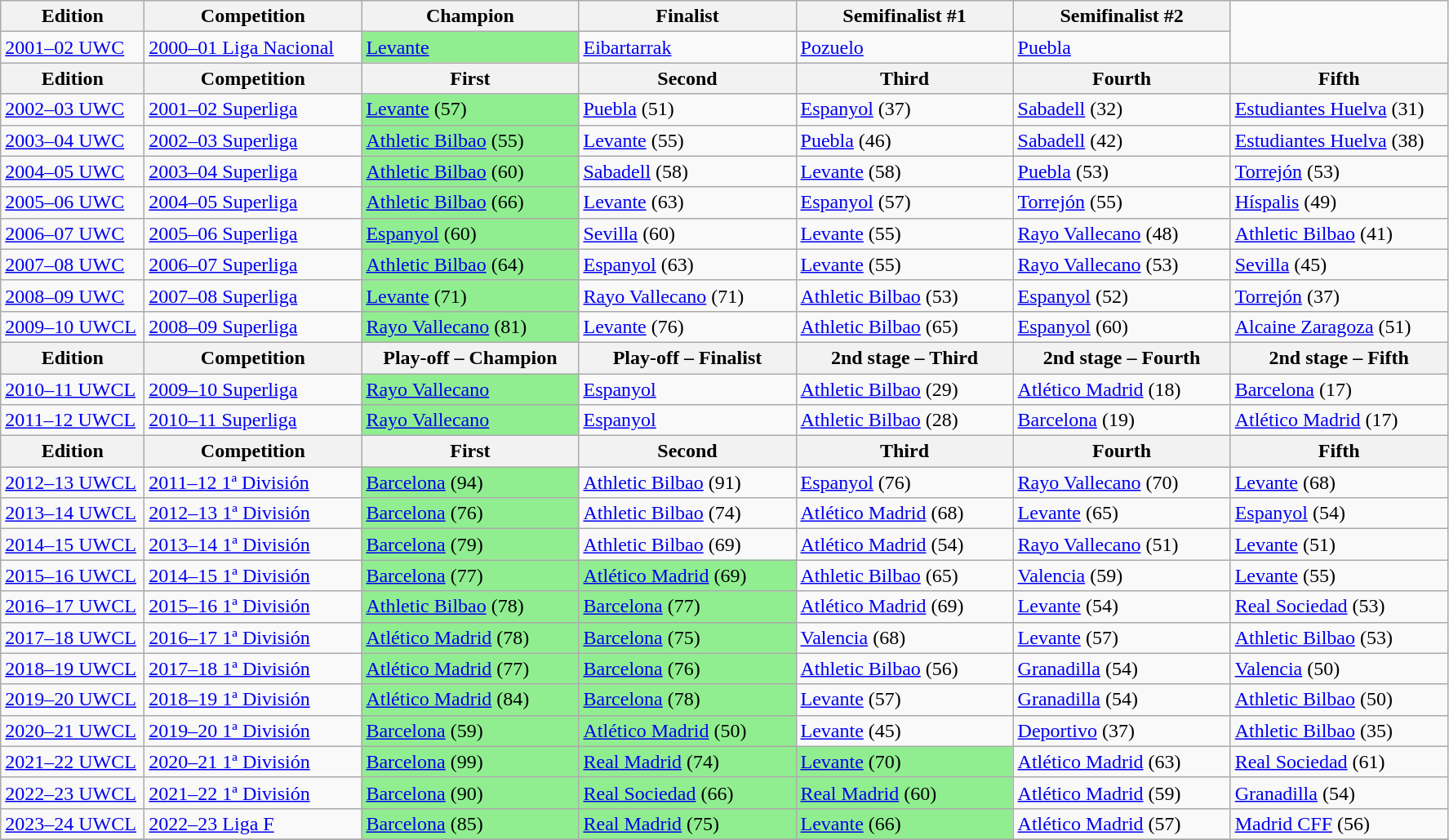<table class="wikitable">
<tr>
<th width=110px>Edition</th>
<th width=170px>Competition</th>
<th width=170px>Champion</th>
<th width=170px>Finalist</th>
<th width=170px>Semifinalist #1</th>
<th width=170px>Semifinalist #2</th>
</tr>
<tr>
<td scope=row><a href='#'>2001–02 UWC</a></td>
<td><a href='#'>2000–01 Liga Nacional</a></td>
<td bgcolor=lightgreen><a href='#'>Levante</a></td>
<td><a href='#'>Eibartarrak</a></td>
<td><a href='#'>Pozuelo</a></td>
<td><a href='#'>Puebla</a></td>
</tr>
<tr>
<th width=110px>Edition</th>
<th width=170px>Competition</th>
<th width=170px>First</th>
<th width=170px>Second</th>
<th width=170px>Third</th>
<th width=170px>Fourth</th>
<th width=170px>Fifth</th>
</tr>
<tr>
<td><a href='#'>2002–03 UWC</a></td>
<td><a href='#'>2001–02 Superliga</a></td>
<td bgcolor=lightgreen><a href='#'>Levante</a> (57)</td>
<td><a href='#'>Puebla</a> (51)</td>
<td><a href='#'>Espanyol</a> (37)</td>
<td><a href='#'>Sabadell</a> (32)</td>
<td><a href='#'>Estudiantes Huelva</a> (31)</td>
</tr>
<tr>
<td><a href='#'>2003–04 UWC</a></td>
<td><a href='#'>2002–03 Superliga</a></td>
<td bgcolor=lightgreen><a href='#'>Athletic Bilbao</a> (55)</td>
<td><a href='#'>Levante</a> (55)</td>
<td><a href='#'>Puebla</a> (46)</td>
<td><a href='#'>Sabadell</a> (42)</td>
<td><a href='#'>Estudiantes Huelva</a> (38)</td>
</tr>
<tr>
<td><a href='#'>2004–05 UWC</a></td>
<td><a href='#'>2003–04 Superliga</a></td>
<td bgcolor=lightgreen><a href='#'>Athletic Bilbao</a> (60)</td>
<td><a href='#'>Sabadell</a> (58)</td>
<td><a href='#'>Levante</a> (58)</td>
<td><a href='#'>Puebla</a> (53)</td>
<td><a href='#'>Torrejón</a> (53)</td>
</tr>
<tr>
<td><a href='#'>2005–06 UWC</a></td>
<td><a href='#'>2004–05 Superliga</a></td>
<td bgcolor=lightgreen><a href='#'>Athletic Bilbao</a> (66)</td>
<td><a href='#'>Levante</a> (63)</td>
<td><a href='#'>Espanyol</a> (57)</td>
<td><a href='#'>Torrejón</a> (55)</td>
<td><a href='#'>Híspalis</a> (49)</td>
</tr>
<tr>
<td><a href='#'>2006–07 UWC</a></td>
<td><a href='#'>2005–06 Superliga</a></td>
<td bgcolor=lightgreen><a href='#'>Espanyol</a> (60)</td>
<td><a href='#'>Sevilla</a> (60)</td>
<td><a href='#'>Levante</a> (55)</td>
<td><a href='#'>Rayo Vallecano</a> (48)</td>
<td><a href='#'>Athletic Bilbao</a> (41)</td>
</tr>
<tr>
<td><a href='#'>2007–08 UWC</a></td>
<td><a href='#'>2006–07 Superliga</a></td>
<td bgcolor=lightgreen><a href='#'>Athletic Bilbao</a> (64)</td>
<td><a href='#'>Espanyol</a> (63)</td>
<td><a href='#'>Levante</a> (55)</td>
<td><a href='#'>Rayo Vallecano</a> (53)</td>
<td><a href='#'>Sevilla</a> (45)</td>
</tr>
<tr>
<td><a href='#'>2008–09 UWC</a></td>
<td><a href='#'>2007–08 Superliga</a></td>
<td bgcolor=lightgreen><a href='#'>Levante</a> (71)</td>
<td><a href='#'>Rayo Vallecano</a> (71)</td>
<td><a href='#'>Athletic Bilbao</a> (53)</td>
<td><a href='#'>Espanyol</a> (52)</td>
<td><a href='#'>Torrejón</a> (37)</td>
</tr>
<tr>
<td><a href='#'>2009–10 UWCL</a></td>
<td><a href='#'>2008–09 Superliga</a></td>
<td bgcolor=lightgreen><a href='#'>Rayo Vallecano</a> (81)</td>
<td><a href='#'>Levante</a> (76)</td>
<td><a href='#'>Athletic Bilbao</a> (65)</td>
<td><a href='#'>Espanyol</a> (60)</td>
<td><a href='#'>Alcaine Zaragoza</a> (51)</td>
</tr>
<tr>
<th width=110px>Edition</th>
<th width=170px>Competition</th>
<th width=170px>Play-off – Champion</th>
<th width=170px>Play-off – Finalist</th>
<th width=170px>2nd stage – Third</th>
<th width=170px>2nd stage – Fourth</th>
<th width=170px>2nd stage – Fifth</th>
</tr>
<tr>
<td><a href='#'>2010–11 UWCL</a></td>
<td><a href='#'>2009–10 Superliga</a></td>
<td bgcolor=lightgreen><a href='#'>Rayo Vallecano</a></td>
<td><a href='#'>Espanyol</a></td>
<td><a href='#'>Athletic Bilbao</a> (29)</td>
<td><a href='#'>Atlético Madrid</a> (18)</td>
<td><a href='#'>Barcelona</a> (17)</td>
</tr>
<tr>
<td><a href='#'>2011–12 UWCL</a></td>
<td><a href='#'>2010–11 Superliga</a></td>
<td bgcolor=lightgreen><a href='#'>Rayo Vallecano</a></td>
<td><a href='#'>Espanyol</a></td>
<td><a href='#'>Athletic Bilbao</a> (28)</td>
<td><a href='#'>Barcelona</a> (19)</td>
<td><a href='#'>Atlético Madrid</a> (17)</td>
</tr>
<tr>
<th width=110px>Edition</th>
<th width=170px>Competition</th>
<th width=170px>First</th>
<th width=170px>Second</th>
<th width=170px>Third</th>
<th width=170px>Fourth</th>
<th width=170px>Fifth</th>
</tr>
<tr>
<td><a href='#'>2012–13 UWCL</a></td>
<td><a href='#'>2011–12 1ª División</a></td>
<td bgcolor=lightgreen><a href='#'>Barcelona</a> (94)</td>
<td><a href='#'>Athletic Bilbao</a> (91)</td>
<td><a href='#'>Espanyol</a> (76)</td>
<td><a href='#'>Rayo Vallecano</a> (70)</td>
<td><a href='#'>Levante</a> (68)</td>
</tr>
<tr>
<td><a href='#'>2013–14 UWCL</a></td>
<td><a href='#'>2012–13 1ª División</a></td>
<td bgcolor=lightgreen><a href='#'>Barcelona</a> (76)</td>
<td><a href='#'>Athletic Bilbao</a> (74)</td>
<td><a href='#'>Atlético Madrid</a> (68)</td>
<td><a href='#'>Levante</a> (65)</td>
<td><a href='#'>Espanyol</a> (54)</td>
</tr>
<tr>
<td><a href='#'>2014–15 UWCL</a></td>
<td><a href='#'>2013–14 1ª División</a></td>
<td bgcolor=lightgreen><a href='#'>Barcelona</a> (79)</td>
<td><a href='#'>Athletic Bilbao</a> (69)</td>
<td><a href='#'>Atlético Madrid</a> (54)</td>
<td><a href='#'>Rayo Vallecano</a> (51)</td>
<td><a href='#'>Levante</a> (51)</td>
</tr>
<tr>
<td><a href='#'>2015–16 UWCL</a></td>
<td><a href='#'>2014–15 1ª División</a></td>
<td bgcolor=lightgreen><a href='#'>Barcelona</a> (77)</td>
<td bgcolor=lightgreen><a href='#'>Atlético Madrid</a> (69)</td>
<td><a href='#'>Athletic Bilbao</a> (65)</td>
<td><a href='#'>Valencia</a> (59)</td>
<td><a href='#'>Levante</a> (55)</td>
</tr>
<tr>
<td><a href='#'>2016–17 UWCL</a></td>
<td><a href='#'>2015–16 1ª División</a></td>
<td bgcolor=lightgreen><a href='#'>Athletic Bilbao</a> (78)</td>
<td bgcolor=lightgreen><a href='#'>Barcelona</a> (77)</td>
<td><a href='#'>Atlético Madrid</a> (69)</td>
<td><a href='#'>Levante</a> (54)</td>
<td><a href='#'>Real Sociedad</a> (53)</td>
</tr>
<tr>
<td><a href='#'>2017–18 UWCL</a></td>
<td><a href='#'>2016–17 1ª División</a></td>
<td bgcolor=lightgreen><a href='#'>Atlético Madrid</a> (78)</td>
<td bgcolor=lightgreen><a href='#'>Barcelona</a> (75)</td>
<td><a href='#'>Valencia</a> (68)</td>
<td><a href='#'>Levante</a> (57)</td>
<td><a href='#'>Athletic Bilbao</a> (53)</td>
</tr>
<tr>
<td><a href='#'>2018–19 UWCL</a></td>
<td><a href='#'>2017–18 1ª División</a></td>
<td bgcolor=lightgreen><a href='#'>Atlético Madrid</a> (77)</td>
<td bgcolor=lightgreen><a href='#'>Barcelona</a> (76)</td>
<td><a href='#'>Athletic Bilbao</a> (56)</td>
<td><a href='#'>Granadilla</a> (54)</td>
<td><a href='#'>Valencia</a> (50)</td>
</tr>
<tr>
<td><a href='#'>2019–20 UWCL</a></td>
<td><a href='#'>2018–19 1ª División</a></td>
<td bgcolor=lightgreen><a href='#'>Atlético Madrid</a> (84)</td>
<td bgcolor=lightgreen><a href='#'>Barcelona</a> (78)</td>
<td><a href='#'>Levante</a> (57)</td>
<td><a href='#'>Granadilla</a> (54)</td>
<td><a href='#'>Athletic Bilbao</a> (50)</td>
</tr>
<tr>
<td><a href='#'>2020–21 UWCL</a></td>
<td><a href='#'>2019–20 1ª División</a></td>
<td bgcolor=lightgreen><a href='#'>Barcelona</a> (59)</td>
<td bgcolor=lightgreen><a href='#'>Atlético Madrid</a> (50)</td>
<td><a href='#'>Levante</a> (45)</td>
<td><a href='#'>Deportivo</a> (37)</td>
<td><a href='#'>Athletic Bilbao</a> (35)</td>
</tr>
<tr>
<td><a href='#'>2021–22 UWCL</a></td>
<td><a href='#'>2020–21 1ª División</a></td>
<td bgcolor=lightgreen><a href='#'>Barcelona</a> (99)</td>
<td bgcolor=lightgreen><a href='#'>Real Madrid</a> (74)</td>
<td bgcolor=lightgreen><a href='#'>Levante</a> (70)</td>
<td><a href='#'>Atlético Madrid</a> (63)</td>
<td><a href='#'>Real Sociedad</a> (61)</td>
</tr>
<tr>
<td><a href='#'>2022–23 UWCL</a></td>
<td><a href='#'>2021–22 1ª División</a></td>
<td bgcolor=lightgreen><a href='#'>Barcelona</a> (90)</td>
<td bgcolor=lightgreen><a href='#'>Real Sociedad</a> (66)</td>
<td bgcolor=lightgreen><a href='#'>Real Madrid</a> (60)</td>
<td><a href='#'>Atlético Madrid</a> (59)</td>
<td><a href='#'>Granadilla</a> (54)</td>
</tr>
<tr>
<td><a href='#'>2023–24 UWCL</a></td>
<td><a href='#'>2022–23 Liga F</a></td>
<td bgcolor=lightgreen><a href='#'>Barcelona</a> (85)</td>
<td bgcolor=lightgreen><a href='#'>Real Madrid</a> (75)</td>
<td bgcolor=lightgreen><a href='#'>Levante</a> (66)</td>
<td><a href='#'>Atlético Madrid</a> (57)</td>
<td><a href='#'>Madrid CFF</a> (56)</td>
</tr>
<tr>
</tr>
</table>
